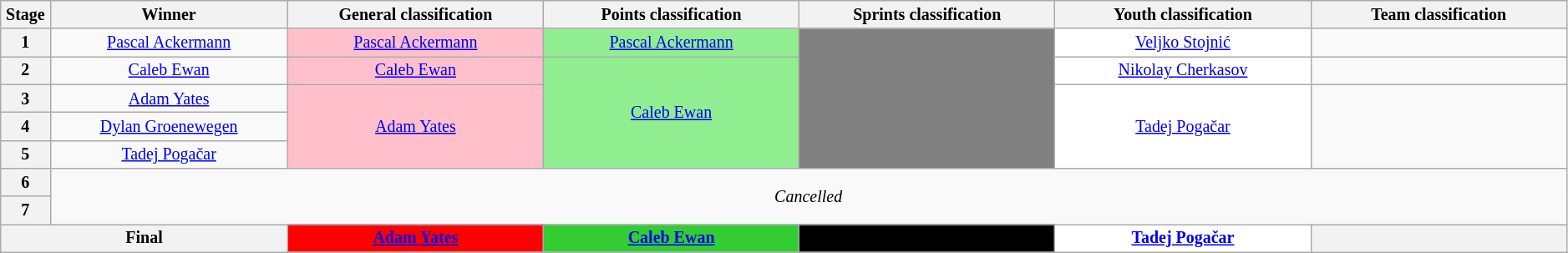<table class="wikitable" style="text-align: center; font-size:smaller;">
<tr style="background:#efefef;">
<th style="width:1%;">Stage</th>
<th style="width:13%;">Winner</th>
<th style="width:14%;">General classification<br></th>
<th style="width:14%;">Points classification<br></th>
<th style="width:14%;">Sprints classification<br></th>
<th style="width:14%;">Youth classification<br></th>
<th style="width:14%;">Team classification</th>
</tr>
<tr>
<th>1</th>
<td><a href='#'>Pascal Ackermann</a></td>
<td style="background:pink;"><a href='#'>Pascal Ackermann</a></td>
<td style="background:lightgreen;"><a href='#'>Pascal Ackermann</a></td>
<td style="background:grey;" rowspan="5"></td>
<td style="background:white;"><a href='#'>Veljko Stojnić</a></td>
<td></td>
</tr>
<tr>
<th>2</th>
<td><a href='#'>Caleb Ewan</a></td>
<td style="background:pink;"><a href='#'>Caleb Ewan</a></td>
<td style="background:lightgreen;" rowspan="4"><a href='#'>Caleb Ewan</a></td>
<td style="background:white;"><a href='#'>Nikolay Cherkasov</a></td>
<td></td>
</tr>
<tr>
<th>3</th>
<td><a href='#'>Adam Yates</a></td>
<td style="background:pink;" rowspan="3"><a href='#'>Adam Yates</a></td>
<td style="background:white;" rowspan="3"><a href='#'>Tadej Pogačar</a></td>
<td rowspan="3"></td>
</tr>
<tr>
<th>4</th>
<td><a href='#'>Dylan Groenewegen</a></td>
</tr>
<tr>
<th>5</th>
<td><a href='#'>Tadej Pogačar</a></td>
</tr>
<tr>
<th>6</th>
<td rowspan="2" colspan="6"><em>Cancelled</em></td>
</tr>
<tr>
<th>7</th>
</tr>
<tr>
<th colspan="2">Final</th>
<th style="background:red;"><a href='#'>Adam Yates</a></th>
<th style="background:limegreen;"><a href='#'>Caleb Ewan</a></th>
<th style="background:black;"></th>
<th style="background:white;"><a href='#'>Tadej Pogačar</a></th>
<th style="background:offwhite;"></th>
</tr>
</table>
